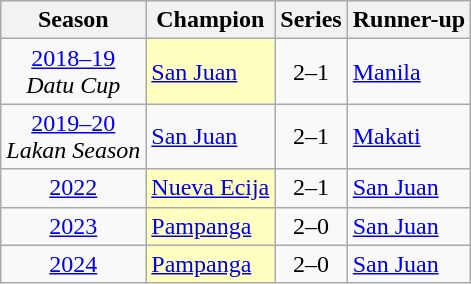<table class="wikitable">
<tr>
<th>Season</th>
<th>Champion</th>
<th>Series</th>
<th>Runner-up</th>
</tr>
<tr>
<td align=center><a href='#'>2018–19</a> <br> <em>Datu Cup</em></td>
<td bgcolor=#FFFFBF><a href='#'>San Juan</a> <br> </td>
<td align=center>2–1</td>
<td><a href='#'>Manila</a> <br> </td>
</tr>
<tr>
<td align=center><a href='#'>2019–20</a> <br> <em>Lakan Season</em></td>
<td><a href='#'>San Juan</a> <br> </td>
<td align=center>2–1</td>
<td><a href='#'>Makati</a> <br> </td>
</tr>
<tr>
<td align=center><a href='#'>2022</a></td>
<td bgcolor=#FFFFBF><a href='#'>Nueva Ecija</a> <br> </td>
<td align=center>2–1</td>
<td><a href='#'>San Juan</a> <br> </td>
</tr>
<tr>
<td align=center><a href='#'>2023</a></td>
<td bgcolor=#FFFFBF><a href='#'>Pampanga</a> <br> </td>
<td align=center>2–0</td>
<td><a href='#'>San Juan</a> <br> </td>
</tr>
<tr>
<td align=center><a href='#'>2024</a></td>
<td bgcolor=#FFFFBF><a href='#'>Pampanga</a> <br> </td>
<td align=center>2–0</td>
<td><a href='#'>San Juan</a> <br> </td>
</tr>
</table>
